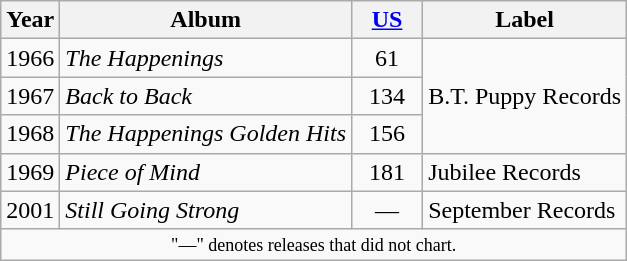<table class="wikitable">
<tr>
<th>Year</th>
<th>Album</th>
<th style="width:40px;"><a href='#'>US</a><br></th>
<th>Label</th>
</tr>
<tr>
<td>1966</td>
<td><em>The Happenings</em></td>
<td align=center>61</td>
<td rowspan="3">B.T. Puppy Records</td>
</tr>
<tr>
<td>1967</td>
<td><em>Back to Back</em></td>
<td align=center>134</td>
</tr>
<tr>
<td>1968</td>
<td><em>The Happenings Golden Hits</em></td>
<td align=center>156</td>
</tr>
<tr>
<td>1969</td>
<td><em>Piece of Mind</em></td>
<td align=center>181</td>
<td>Jubilee Records</td>
</tr>
<tr>
<td>2001</td>
<td><em>Still Going Strong</em></td>
<td align=center>—</td>
<td>September Records</td>
</tr>
<tr>
<td colspan="4" style="text-align:center; font-size:9pt;">"—" denotes releases that did not chart.</td>
</tr>
</table>
